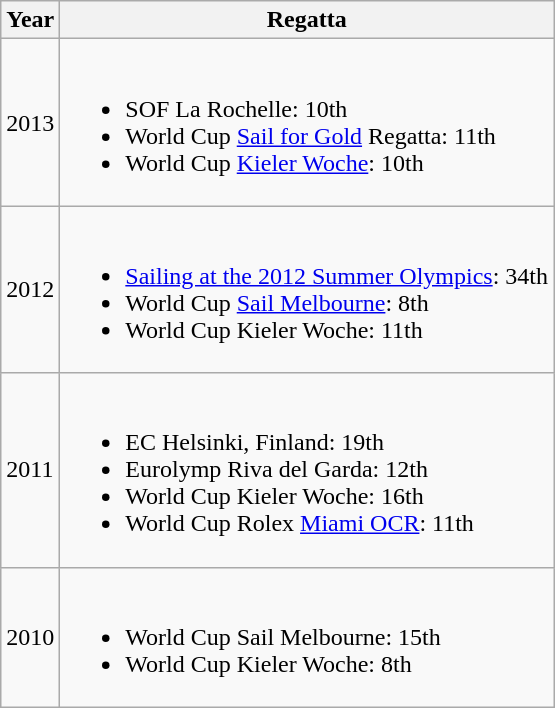<table class="wikitable">
<tr>
<th>Year</th>
<th>Regatta</th>
</tr>
<tr>
<td>2013</td>
<td><br><ul><li>SOF La Rochelle: 10th</li><li>World Cup <a href='#'>Sail for Gold</a> Regatta: 11th</li><li>World Cup <a href='#'>Kieler Woche</a>: 10th</li></ul></td>
</tr>
<tr>
<td>2012</td>
<td><br><ul><li><a href='#'>Sailing at the 2012 Summer Olympics</a>: 34th</li><li>World Cup <a href='#'>Sail Melbourne</a>: 8th</li><li>World Cup Kieler Woche: 11th</li></ul></td>
</tr>
<tr>
<td>2011</td>
<td><br><ul><li>EC Helsinki, Finland: 19th</li><li>Eurolymp Riva del Garda: 12th</li><li>World Cup Kieler Woche: 16th</li><li>World Cup Rolex <a href='#'>Miami OCR</a>: 11th</li></ul></td>
</tr>
<tr>
<td>2010</td>
<td><br><ul><li>World Cup Sail Melbourne: 15th</li><li>World Cup Kieler Woche: 8th</li></ul></td>
</tr>
</table>
